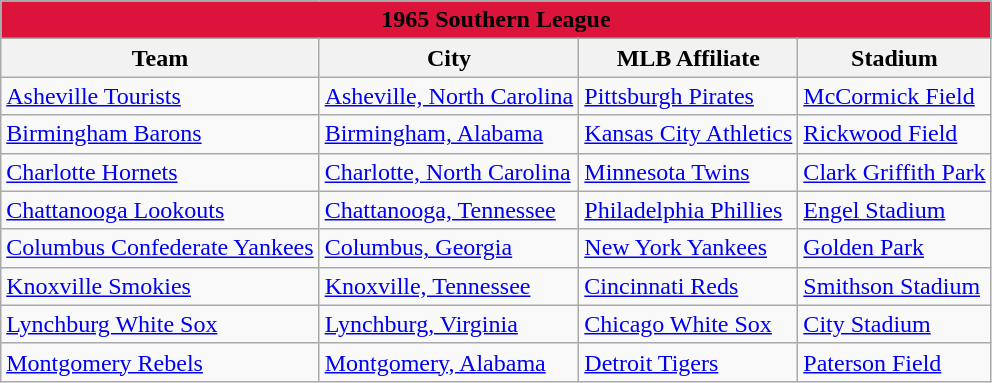<table class="wikitable" style="width:auto">
<tr>
<td bgcolor="#DC143C" align="center" colspan="7"><strong><span>1965 Southern League</span></strong></td>
</tr>
<tr>
<th>Team</th>
<th>City</th>
<th>MLB Affiliate</th>
<th>Stadium</th>
</tr>
<tr>
<td><a href='#'>Asheville Tourists</a></td>
<td><a href='#'>Asheville, North Carolina</a></td>
<td><a href='#'>Pittsburgh Pirates</a></td>
<td><a href='#'>McCormick Field</a></td>
</tr>
<tr>
<td><a href='#'>Birmingham Barons</a></td>
<td><a href='#'>Birmingham, Alabama</a></td>
<td><a href='#'>Kansas City Athletics</a></td>
<td><a href='#'>Rickwood Field</a></td>
</tr>
<tr>
<td><a href='#'>Charlotte Hornets</a></td>
<td><a href='#'>Charlotte, North Carolina</a></td>
<td><a href='#'>Minnesota Twins</a></td>
<td><a href='#'>Clark Griffith Park</a></td>
</tr>
<tr>
<td><a href='#'>Chattanooga Lookouts</a></td>
<td><a href='#'>Chattanooga, Tennessee</a></td>
<td><a href='#'>Philadelphia Phillies</a></td>
<td><a href='#'>Engel Stadium</a></td>
</tr>
<tr>
<td><a href='#'>Columbus Confederate Yankees</a></td>
<td><a href='#'>Columbus, Georgia</a></td>
<td><a href='#'>New York Yankees</a></td>
<td><a href='#'>Golden Park</a></td>
</tr>
<tr>
<td><a href='#'>Knoxville Smokies</a></td>
<td><a href='#'>Knoxville, Tennessee</a></td>
<td><a href='#'>Cincinnati Reds</a></td>
<td><a href='#'>Smithson Stadium</a></td>
</tr>
<tr>
<td><a href='#'>Lynchburg White Sox</a></td>
<td><a href='#'>Lynchburg, Virginia</a></td>
<td><a href='#'>Chicago White Sox</a></td>
<td><a href='#'>City Stadium</a></td>
</tr>
<tr>
<td><a href='#'>Montgomery Rebels</a></td>
<td><a href='#'>Montgomery, Alabama</a></td>
<td><a href='#'>Detroit Tigers</a></td>
<td><a href='#'>Paterson Field</a></td>
</tr>
</table>
